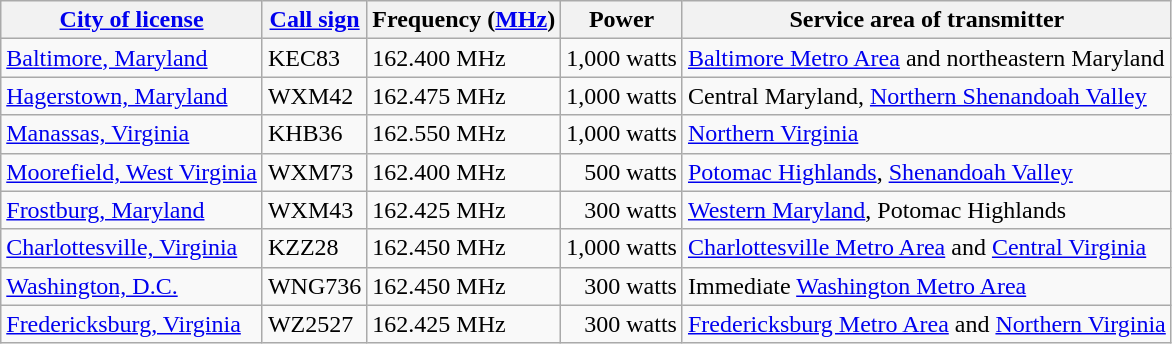<table class="wikitable sortable collapsible">
<tr>
<th><a href='#'>City of license</a></th>
<th><a href='#'>Call sign</a></th>
<th>Frequency (<a href='#'>MHz</a>)</th>
<th>Power</th>
<th>Service area of transmitter</th>
</tr>
<tr>
<td><a href='#'>Baltimore, Maryland</a></td>
<td>KEC83</td>
<td>162.400 MHz</td>
<td align=right>1,000 watts</td>
<td><a href='#'>Baltimore Metro Area</a> and northeastern Maryland</td>
</tr>
<tr>
<td><a href='#'>Hagerstown, Maryland</a></td>
<td>WXM42</td>
<td>162.475 MHz</td>
<td align=right>1,000 watts</td>
<td>Central Maryland, <a href='#'>Northern Shenandoah Valley</a></td>
</tr>
<tr>
<td><a href='#'>Manassas, Virginia</a></td>
<td>KHB36</td>
<td>162.550 MHz</td>
<td align=right>1,000 watts</td>
<td><a href='#'>Northern Virginia</a></td>
</tr>
<tr>
<td><a href='#'>Moorefield, West Virginia</a></td>
<td>WXM73</td>
<td>162.400 MHz</td>
<td align=right>500 watts</td>
<td><a href='#'>Potomac Highlands</a>, <a href='#'>Shenandoah Valley</a></td>
</tr>
<tr>
<td><a href='#'>Frostburg, Maryland</a></td>
<td>WXM43</td>
<td>162.425 MHz</td>
<td align=right>300 watts</td>
<td><a href='#'>Western Maryland</a>, Potomac Highlands</td>
</tr>
<tr>
<td><a href='#'>Charlottesville, Virginia</a></td>
<td>KZZ28</td>
<td>162.450 MHz</td>
<td align=right>1,000 watts</td>
<td><a href='#'>Charlottesville Metro Area</a> and <a href='#'>Central Virginia</a></td>
</tr>
<tr>
<td><a href='#'>Washington, D.C.</a></td>
<td>WNG736</td>
<td>162.450 MHz</td>
<td align=right>300 watts</td>
<td>Immediate <a href='#'>Washington Metro Area</a></td>
</tr>
<tr>
<td><a href='#'>Fredericksburg, Virginia</a></td>
<td>WZ2527</td>
<td>162.425 MHz</td>
<td align=right>300 watts</td>
<td><a href='#'>Fredericksburg Metro Area</a> and <a href='#'>Northern Virginia</a></td>
</tr>
</table>
